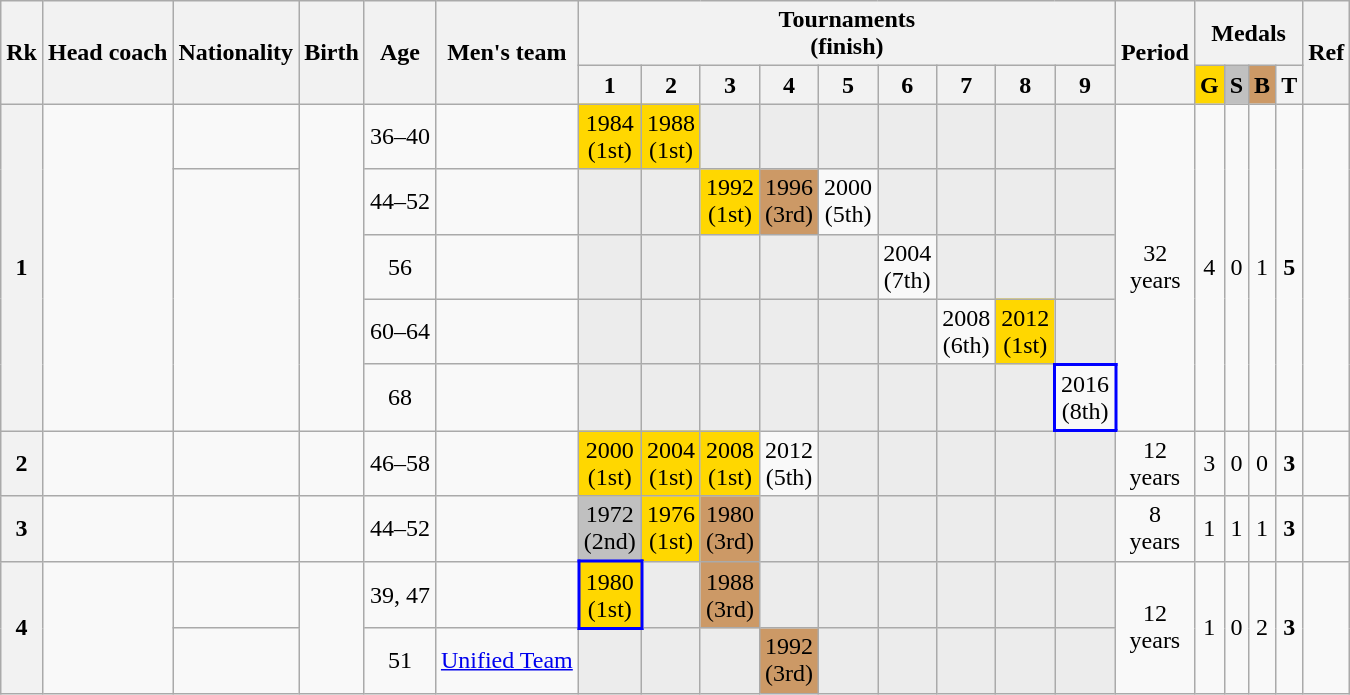<table class="wikitable sortable sticky-table-head sticky-table-col1" style="text-align: center; font-size: 100%; margin-left: 1em;">
<tr>
<th scope="col" rowspan="2">Rk</th>
<th scope="col" rowspan="2">Head coach</th>
<th scope="col" rowspan="2">Nationality</th>
<th scope="col" rowspan="2">Birth</th>
<th scope="col" rowspan="2">Age</th>
<th scope="col" rowspan="2">Men's team</th>
<th scope="colgroup" colspan="9">Tournaments<br>(finish)</th>
<th scope="col" rowspan="2">Period</th>
<th scope="colgroup" colspan="4">Medals</th>
<th scope="col" rowspan="2" class="unsortable">Ref</th>
</tr>
<tr>
<th scope="col">1</th>
<th scope="col" class="unsortable">2</th>
<th scope="col" class="unsortable">3</th>
<th scope="col" class="unsortable">4</th>
<th scope="col" class="unsortable">5</th>
<th scope="col" class="unsortable">6</th>
<th scope="col" class="unsortable">7</th>
<th scope="col" class="unsortable">8</th>
<th scope="col" class="unsortable">9</th>
<th scope="col" style="background-color: gold;">G</th>
<th scope="col" style="background-color: silver;">S</th>
<th scope="col" style="background-color: #cc9966;">B</th>
<th scope="col">T</th>
</tr>
<tr>
<th scope="rowgroup" rowspan="5">1</th>
<td rowspan="5" style="text-align: left;"></td>
<td style="text-align: left;"></td>
<td rowspan="5"></td>
<td>36–40</td>
<td style="text-align: left;"></td>
<td style="background-color: gold;">1984<br>(1st)</td>
<td style="background-color: gold;">1988<br>(1st)</td>
<td style="background-color: #ececec;"></td>
<td style="background-color: #ececec;"></td>
<td style="background-color: #ececec;"></td>
<td style="background-color: #ececec;"></td>
<td style="background-color: #ececec;"></td>
<td style="background-color: #ececec;"></td>
<td style="background-color: #ececec;"></td>
<td rowspan="5">32<br>years</td>
<td rowspan="5">4</td>
<td rowspan="5">0</td>
<td rowspan="5">1</td>
<td rowspan="5"><strong>5</strong></td>
<td rowspan="5"><br><br></td>
</tr>
<tr class="expand-child">
<td class="sticky-table-none" rowspan="4" style="text-align: left;"></td>
<td>44–52</td>
<td style="text-align: left;"></td>
<td style="background-color: #ececec;"></td>
<td style="background-color: #ececec;"></td>
<td style="background-color: gold;">1992<br>(1st)</td>
<td style="background-color: #cc9966;">1996<br>(3rd)</td>
<td>2000<br>(5th)</td>
<td style="background-color: #ececec;"></td>
<td style="background-color: #ececec;"></td>
<td style="background-color: #ececec;"></td>
<td style="background-color: #ececec;"></td>
</tr>
<tr class="expand-child">
<td class="sticky-table-none">56</td>
<td style="text-align: left;"></td>
<td style="background-color: #ececec;"></td>
<td style="background-color: #ececec;"></td>
<td style="background-color: #ececec;"></td>
<td style="background-color: #ececec;"></td>
<td style="background-color: #ececec;"></td>
<td>2004<br>(7th)</td>
<td style="background-color: #ececec;"></td>
<td style="background-color: #ececec;"></td>
<td style="background-color: #ececec;"></td>
</tr>
<tr class="expand-child">
<td class="sticky-table-none">60–64</td>
<td style="text-align: left;"></td>
<td style="background-color: #ececec;"></td>
<td style="background-color: #ececec;"></td>
<td style="background-color: #ececec;"></td>
<td style="background-color: #ececec;"></td>
<td style="background-color: #ececec;"></td>
<td style="background-color: #ececec;"></td>
<td>2008<br>(6th)</td>
<td style="background-color: gold;">2012<br>(1st)</td>
<td style="background-color: #ececec;"></td>
</tr>
<tr class="expand-child">
<td class="sticky-table-none">68</td>
<td style="text-align: left;"></td>
<td style="background-color: #ececec;"></td>
<td style="background-color: #ececec;"></td>
<td style="background-color: #ececec;"></td>
<td style="background-color: #ececec;"></td>
<td style="background-color: #ececec;"></td>
<td style="background-color: #ececec;"></td>
<td style="background-color: #ececec;"></td>
<td style="background-color: #ececec;"></td>
<td style="border: 2px solid blue;">2016<br>(8th)</td>
</tr>
<tr>
<th scope="row">2</th>
<td style="text-align: left;"></td>
<td style="text-align: left;"></td>
<td></td>
<td>46–58</td>
<td style="text-align: left;"></td>
<td style="background-color: gold;">2000<br>(1st)</td>
<td style="background-color: gold;">2004<br>(1st)</td>
<td style="background-color: gold;">2008<br>(1st)</td>
<td>2012<br>(5th)</td>
<td style="background-color: #ececec;"></td>
<td style="background-color: #ececec;"></td>
<td style="background-color: #ececec;"></td>
<td style="background-color: #ececec;"></td>
<td style="background-color: #ececec;"></td>
<td>12<br>years</td>
<td>3</td>
<td>0</td>
<td>0</td>
<td><strong>3</strong></td>
<td></td>
</tr>
<tr>
<th scope="row">3</th>
<td style="text-align: left;"></td>
<td style="text-align: left;"></td>
<td></td>
<td>44–52</td>
<td style="text-align: left;"></td>
<td style="background-color: silver;">1972<br>(2nd)</td>
<td style="background-color: gold;">1976<br>(1st)</td>
<td style="background-color: #cc9966;">1980<br>(3rd)</td>
<td style="background-color: #ececec;"></td>
<td style="background-color: #ececec;"></td>
<td style="background-color: #ececec;"></td>
<td style="background-color: #ececec;"></td>
<td style="background-color: #ececec;"></td>
<td style="background-color: #ececec;"></td>
<td>8<br>years</td>
<td>1</td>
<td>1</td>
<td>1</td>
<td><strong>3</strong></td>
<td><br></td>
</tr>
<tr>
<th scope="rowgroup" rowspan="2">4</th>
<td rowspan="2" style="text-align: left;"></td>
<td style="text-align: left;"></td>
<td rowspan="2"></td>
<td>39, 47</td>
<td style="text-align: left;"></td>
<td style="border: 2px solid blue; background-color: gold;">1980<br>(1st)</td>
<td style="background-color: #ececec;"></td>
<td style="background-color: #cc9966;">1988<br>(3rd)</td>
<td style="background-color: #ececec;"></td>
<td style="background-color: #ececec;"></td>
<td style="background-color: #ececec;"></td>
<td style="background-color: #ececec;"></td>
<td style="background-color: #ececec;"></td>
<td style="background-color: #ececec;"></td>
<td rowspan="2">12<br>years</td>
<td rowspan="2">1</td>
<td rowspan="2">0</td>
<td rowspan="2">2</td>
<td rowspan="2"><strong>3</strong></td>
<td rowspan="2"><br></td>
</tr>
<tr class="expand-child">
<td class="sticky-table-none" style="text-align: left;"></td>
<td>51</td>
<td style="text-align: left;"> <a href='#'>Unified Team</a></td>
<td style="background-color: #ececec;"></td>
<td style="background-color: #ececec;"></td>
<td style="background-color: #ececec;"></td>
<td style="background-color: #cc9966;">1992<br>(3rd)</td>
<td style="background-color: #ececec;"></td>
<td style="background-color: #ececec;"></td>
<td style="background-color: #ececec;"></td>
<td style="background-color: #ececec;"></td>
<td style="background-color: #ececec;"></td>
</tr>
</table>
